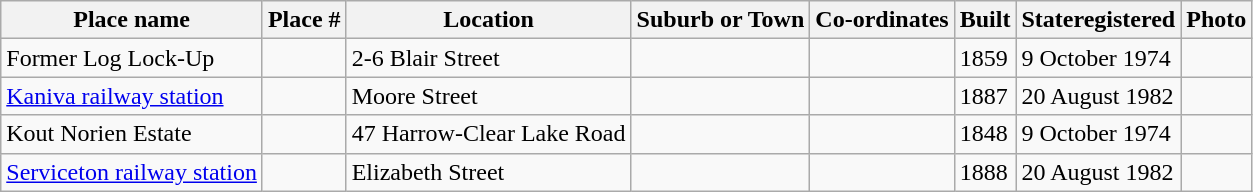<table class="wikitable sortable">
<tr>
<th>Place name</th>
<th>Place #</th>
<th>Location</th>
<th>Suburb or Town</th>
<th>Co-ordinates</th>
<th>Built</th>
<th>Stateregistered</th>
<th class="unsortable">Photo</th>
</tr>
<tr>
<td>Former Log Lock-Up</td>
<td></td>
<td>2-6 Blair Street</td>
<td></td>
<td></td>
<td>1859</td>
<td>9 October 1974</td>
<td></td>
</tr>
<tr>
<td><a href='#'>Kaniva railway station</a></td>
<td></td>
<td>Moore Street</td>
<td></td>
<td></td>
<td>1887</td>
<td>20 August 1982</td>
<td></td>
</tr>
<tr>
<td>Kout Norien Estate</td>
<td></td>
<td>47 Harrow-Clear Lake Road</td>
<td></td>
<td></td>
<td>1848</td>
<td>9 October 1974</td>
<td></td>
</tr>
<tr>
<td><a href='#'>Serviceton railway station</a></td>
<td></td>
<td>Elizabeth Street</td>
<td></td>
<td></td>
<td>1888</td>
<td>20 August 1982</td>
<td></td>
</tr>
</table>
